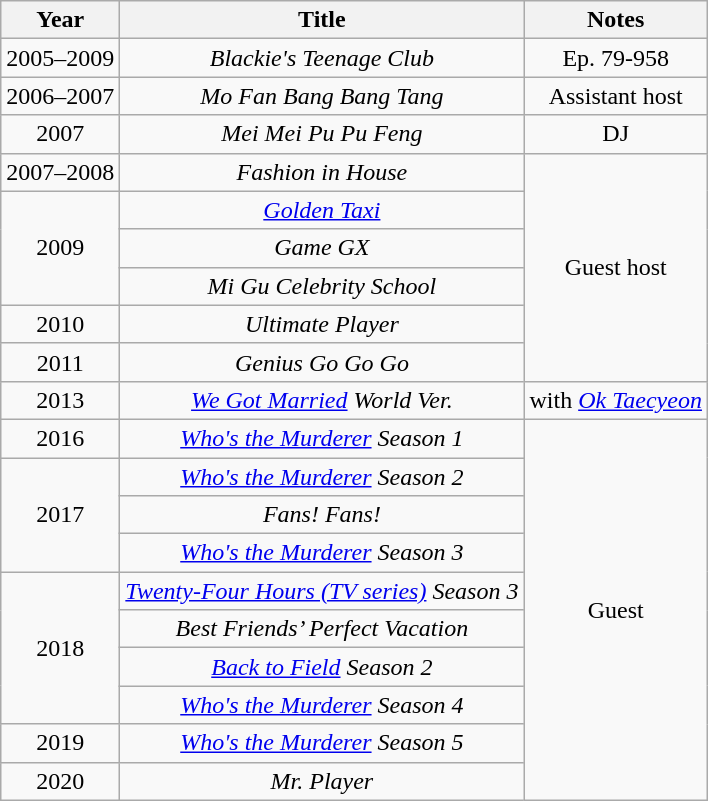<table class="wikitable sortable" style="text-align:center">
<tr>
<th>Year</th>
<th>Title</th>
<th class="unsortable">Notes</th>
</tr>
<tr>
<td>2005–2009</td>
<td><em> Blackie's Teenage Club</em></td>
<td>Ep. 79-958</td>
</tr>
<tr>
<td>2006–2007</td>
<td><em>Mo Fan Bang Bang Tang</em></td>
<td>Assistant host</td>
</tr>
<tr>
<td>2007</td>
<td><em>Mei Mei Pu Pu Feng</em></td>
<td>DJ</td>
</tr>
<tr>
<td>2007–2008</td>
<td><em>Fashion in House</em></td>
<td rowspan=6>Guest host</td>
</tr>
<tr>
<td rowspan=3>2009</td>
<td><em><a href='#'>Golden Taxi</a></em></td>
</tr>
<tr>
<td><em>Game GX</em></td>
</tr>
<tr>
<td><em>Mi Gu Celebrity School</em></td>
</tr>
<tr>
<td>2010</td>
<td><em>Ultimate Player</em></td>
</tr>
<tr>
<td>2011</td>
<td><em>Genius Go Go Go</em></td>
</tr>
<tr>
<td>2013</td>
<td><em><a href='#'>We Got Married</a> World Ver.</em></td>
<td>with <em><a href='#'>Ok Taecyeon</a></em></td>
</tr>
<tr>
<td>2016</td>
<td><em><a href='#'>Who's the Murderer</a> Season 1</em></td>
<td rowspan=10>Guest</td>
</tr>
<tr>
<td rowspan=3>2017</td>
<td><em><a href='#'>Who's the Murderer</a> Season 2</em></td>
</tr>
<tr>
<td><em>Fans! Fans!</em></td>
</tr>
<tr>
<td><em><a href='#'>Who's the Murderer</a> Season 3</em></td>
</tr>
<tr>
<td rowspan=4>2018</td>
<td><em><a href='#'>Twenty-Four Hours (TV series)</a> Season 3</em></td>
</tr>
<tr>
<td><em>Best Friends’ Perfect Vacation</em></td>
</tr>
<tr>
<td><em><a href='#'>Back to Field</a> Season 2</em></td>
</tr>
<tr>
<td><em><a href='#'>Who's the Murderer</a> Season 4</em></td>
</tr>
<tr>
<td>2019</td>
<td><em><a href='#'>Who's the Murderer</a> Season 5</em></td>
</tr>
<tr>
<td>2020</td>
<td><em>Mr. Player</em></td>
</tr>
</table>
